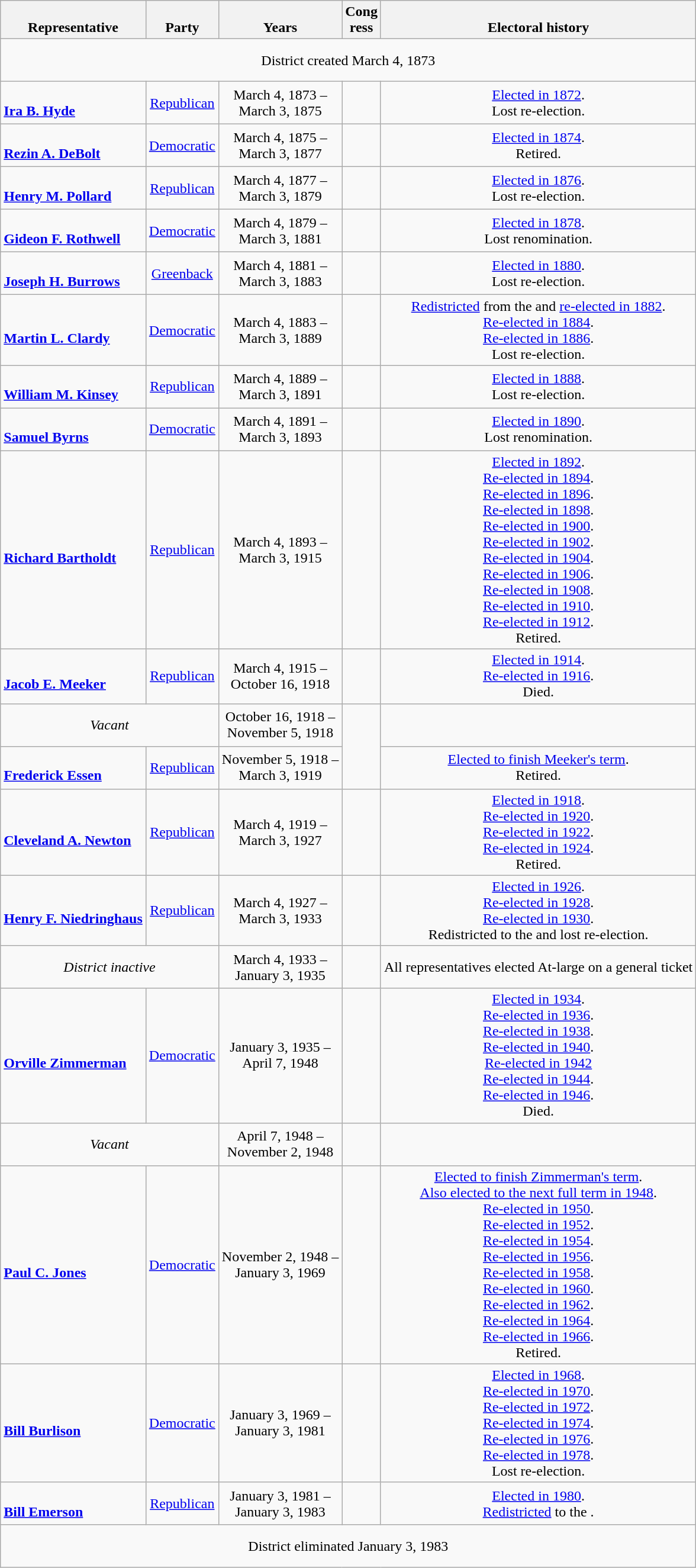<table class=wikitable style="text-align:center">
<tr valign=bottom>
<th>Representative</th>
<th>Party</th>
<th>Years</th>
<th>Cong<br>ress</th>
<th>Electoral history</th>
</tr>
<tr style="height:3em">
<td colspan=5>District created March 4, 1873</td>
</tr>
<tr style="height:3em">
<td align=left><br><strong><a href='#'>Ira B. Hyde</a></strong><br></td>
<td><a href='#'>Republican</a></td>
<td nowrap>March 4, 1873 –<br>March 3, 1875</td>
<td></td>
<td><a href='#'>Elected in 1872</a>.<br>Lost re-election.</td>
</tr>
<tr style="height:3em">
<td align=left><br><strong><a href='#'>Rezin A. DeBolt</a></strong><br></td>
<td><a href='#'>Democratic</a></td>
<td nowrap>March 4, 1875 –<br>March 3, 1877</td>
<td></td>
<td><a href='#'>Elected in 1874</a>.<br>Retired.</td>
</tr>
<tr style="height:3em">
<td align=left><br><strong><a href='#'>Henry M. Pollard</a></strong><br></td>
<td><a href='#'>Republican</a></td>
<td nowrap>March 4, 1877 –<br>March 3, 1879</td>
<td></td>
<td><a href='#'>Elected in 1876</a>.<br>Lost re-election.</td>
</tr>
<tr style="height:3em">
<td align=left><br><strong><a href='#'>Gideon F. Rothwell</a></strong><br></td>
<td><a href='#'>Democratic</a></td>
<td nowrap>March 4, 1879 –<br>March 3, 1881</td>
<td></td>
<td><a href='#'>Elected in 1878</a>.<br>Lost renomination.</td>
</tr>
<tr style="height:3em">
<td align=left><br><strong><a href='#'>Joseph H. Burrows</a></strong><br></td>
<td><a href='#'>Greenback</a></td>
<td nowrap>March 4, 1881 –<br>March 3, 1883</td>
<td></td>
<td><a href='#'>Elected in 1880</a>.<br>Lost re-election.</td>
</tr>
<tr style="height:3em">
<td align=left><br><strong><a href='#'>Martin L. Clardy</a></strong><br></td>
<td><a href='#'>Democratic</a></td>
<td nowrap>March 4, 1883 –<br>March 3, 1889</td>
<td></td>
<td><a href='#'>Redistricted</a> from the  and <a href='#'>re-elected in 1882</a>.<br><a href='#'>Re-elected in 1884</a>.<br><a href='#'>Re-elected in 1886</a>.<br>Lost re-election.</td>
</tr>
<tr style="height:3em">
<td align=left><br><strong><a href='#'>William M. Kinsey</a></strong><br></td>
<td><a href='#'>Republican</a></td>
<td nowrap>March 4, 1889 –<br>March 3, 1891</td>
<td></td>
<td><a href='#'>Elected in 1888</a>.<br>Lost re-election.</td>
</tr>
<tr style="height:3em">
<td align=left><br><strong><a href='#'>Samuel Byrns</a></strong><br></td>
<td><a href='#'>Democratic</a></td>
<td nowrap>March 4, 1891 –<br>March 3, 1893</td>
<td></td>
<td><a href='#'>Elected in 1890</a>.<br>Lost renomination.</td>
</tr>
<tr style="height:3em">
<td align=left><br><strong><a href='#'>Richard Bartholdt</a></strong><br></td>
<td><a href='#'>Republican</a></td>
<td nowrap>March 4, 1893 –<br>March 3, 1915</td>
<td></td>
<td><a href='#'>Elected in 1892</a>.<br><a href='#'>Re-elected in 1894</a>.<br><a href='#'>Re-elected in 1896</a>.<br><a href='#'>Re-elected in 1898</a>.<br><a href='#'>Re-elected in 1900</a>.<br><a href='#'>Re-elected in 1902</a>.<br><a href='#'>Re-elected in 1904</a>.<br><a href='#'>Re-elected in 1906</a>.<br><a href='#'>Re-elected in 1908</a>.<br><a href='#'>Re-elected in 1910</a>.<br><a href='#'>Re-elected in 1912</a>.<br>Retired.</td>
</tr>
<tr style="height:3em">
<td align=left><br><strong><a href='#'>Jacob E. Meeker</a></strong><br></td>
<td><a href='#'>Republican</a></td>
<td nowrap>March 4, 1915 –<br>October 16, 1918</td>
<td></td>
<td><a href='#'>Elected in 1914</a>.<br><a href='#'>Re-elected in 1916</a>.<br>Died.</td>
</tr>
<tr style="height:3em">
<td colspan=2><em>Vacant</em></td>
<td nowrap>October 16, 1918 –<br>November 5, 1918</td>
<td rowspan=2></td>
<td></td>
</tr>
<tr style="height:3em">
<td align=left><br><strong><a href='#'>Frederick Essen</a></strong><br></td>
<td><a href='#'>Republican</a></td>
<td nowrap>November 5, 1918 –<br>March 3, 1919</td>
<td><a href='#'>Elected to finish Meeker's term</a>.<br>Retired.</td>
</tr>
<tr style="height:3em">
<td align=left><br><strong><a href='#'>Cleveland A. Newton</a></strong><br></td>
<td><a href='#'>Republican</a></td>
<td nowrap>March 4, 1919 –<br>March 3, 1927</td>
<td></td>
<td><a href='#'>Elected in 1918</a>.<br><a href='#'>Re-elected in 1920</a>.<br><a href='#'>Re-elected in 1922</a>.<br><a href='#'>Re-elected in 1924</a>.<br>Retired.</td>
</tr>
<tr style="height:3em">
<td align=left><br><strong><a href='#'>Henry F. Niedringhaus</a></strong><br></td>
<td><a href='#'>Republican</a></td>
<td nowrap>March 4, 1927 –<br>March 3, 1933</td>
<td></td>
<td><a href='#'>Elected in 1926</a>.<br><a href='#'>Re-elected in 1928</a>.<br><a href='#'>Re-elected in 1930</a>.<br>Redistricted to the  and lost re-election.</td>
</tr>
<tr style="height:3em">
<td colspan=2><em>District inactive</em></td>
<td nowrap>March 4, 1933 –<br>January 3, 1935</td>
<td></td>
<td>All representatives elected At-large on a general ticket</td>
</tr>
<tr style="height:3em">
<td align=left><br><strong><a href='#'>Orville Zimmerman</a></strong><br></td>
<td><a href='#'>Democratic</a></td>
<td nowrap>January 3, 1935 –<br>April 7, 1948</td>
<td></td>
<td><a href='#'>Elected in 1934</a>.<br><a href='#'>Re-elected in 1936</a>.<br><a href='#'>Re-elected in 1938</a>.<br><a href='#'>Re-elected in 1940</a>.<br><a href='#'>Re-elected in 1942</a><br><a href='#'>Re-elected in 1944</a>.<br><a href='#'>Re-elected in 1946</a>.<br>Died.</td>
</tr>
<tr style="height:3em">
<td colspan=2><em>Vacant</em></td>
<td nowrap>April 7, 1948 –<br>November 2, 1948</td>
<td></td>
<td></td>
</tr>
<tr style="height:3em">
<td align=left><br><strong><a href='#'>Paul C. Jones</a></strong><br></td>
<td><a href='#'>Democratic</a></td>
<td nowrap>November 2, 1948 –<br>January 3, 1969</td>
<td></td>
<td><a href='#'>Elected to finish Zimmerman's term</a>.<br><a href='#'>Also elected to the next full term in 1948</a>.<br><a href='#'>Re-elected in 1950</a>.<br><a href='#'>Re-elected in 1952</a>.<br><a href='#'>Re-elected in 1954</a>.<br><a href='#'>Re-elected in 1956</a>.<br><a href='#'>Re-elected in 1958</a>.<br><a href='#'>Re-elected in 1960</a>.<br><a href='#'>Re-elected in 1962</a>.<br><a href='#'>Re-elected in 1964</a>.<br><a href='#'>Re-elected in 1966</a>.<br>Retired.</td>
</tr>
<tr style="height:3em">
<td align=left><br><strong><a href='#'>Bill Burlison</a></strong><br></td>
<td><a href='#'>Democratic</a></td>
<td nowrap>January 3, 1969 –<br>January 3, 1981</td>
<td></td>
<td><a href='#'>Elected in 1968</a>.<br><a href='#'>Re-elected in 1970</a>.<br><a href='#'>Re-elected in 1972</a>.<br><a href='#'>Re-elected in 1974</a>.<br><a href='#'>Re-elected in 1976</a>.<br><a href='#'>Re-elected in 1978</a>.<br>Lost re-election.</td>
</tr>
<tr style="height:3em">
<td align=left><br><strong><a href='#'>Bill Emerson</a></strong><br></td>
<td><a href='#'>Republican</a></td>
<td nowrap>January 3, 1981 –<br>January 3, 1983</td>
<td></td>
<td><a href='#'>Elected in 1980</a>.<br><a href='#'>Redistricted</a> to the .</td>
</tr>
<tr style="height:3em">
<td colspan=5>District eliminated January 3, 1983</td>
</tr>
</table>
